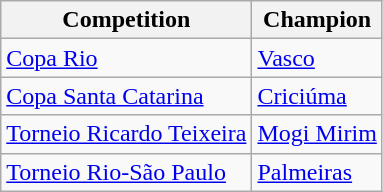<table class="wikitable">
<tr>
<th>Competition</th>
<th>Champion</th>
</tr>
<tr>
<td><a href='#'>Copa Rio</a></td>
<td><a href='#'>Vasco</a></td>
</tr>
<tr>
<td><a href='#'>Copa Santa Catarina</a></td>
<td><a href='#'>Criciúma</a></td>
</tr>
<tr>
<td><a href='#'>Torneio Ricardo Teixeira</a></td>
<td><a href='#'>Mogi Mirim</a></td>
</tr>
<tr>
<td><a href='#'>Torneio Rio-São Paulo</a></td>
<td><a href='#'>Palmeiras</a></td>
</tr>
</table>
